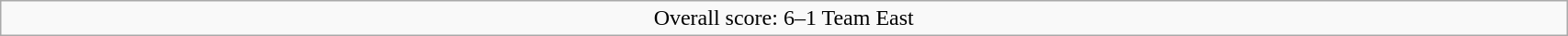<table width="90%" class="wikitable">
<tr align="center">
<td>Overall score: 6–1 Team East</td>
</tr>
</table>
